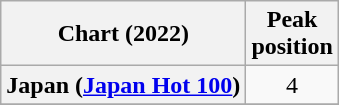<table class="wikitable sortable plainrowheaders" style="text-align:center">
<tr>
<th scope="col">Chart (2022)</th>
<th scope="col">Peak<br>position</th>
</tr>
<tr>
<th scope="row">Japan (<a href='#'>Japan Hot 100</a>)</th>
<td>4</td>
</tr>
<tr>
</tr>
</table>
